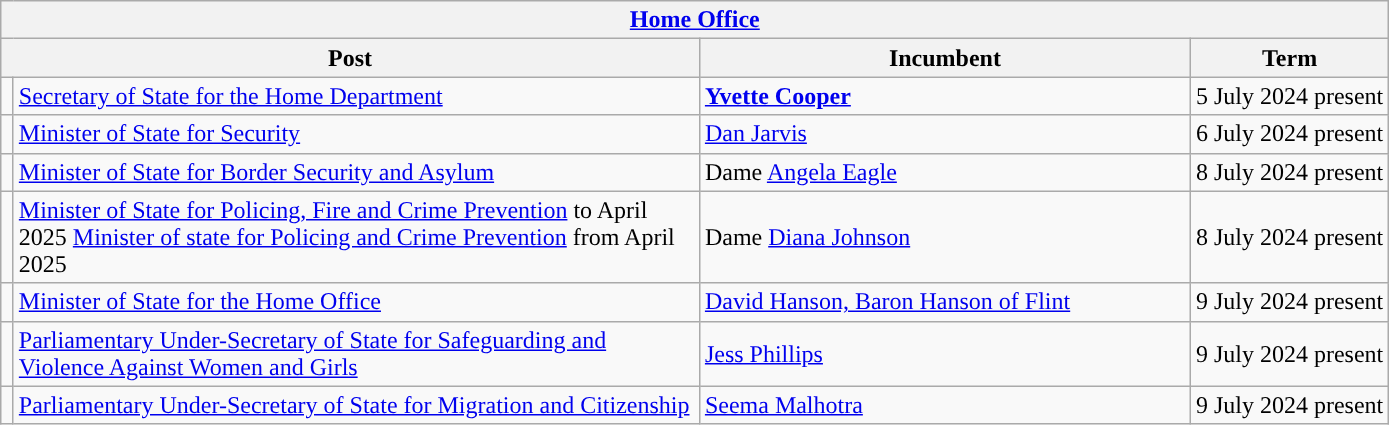<table class="wikitable">
<tr>
<th colspan="4"><a href='#'>Home Office</a></th>
</tr>
<tr>
<th colspan="2">Post</th>
<th>Incumbent</th>
<th>Term</th>
</tr>
<tr>
<td style="width: 1px; background: "></td>
<td style="width: 450px;"><a href='#'>Secretary of State for the Home Department</a></td>
<td style="width: 320px;"><strong><a href='#'>Yvette Cooper</a></strong></td>
<td>5 July 2024 present</td>
</tr>
<tr>
<td rowspan="1" style="width: 1px; background: "></td>
<td rowspan="1 "><a href='#'>Minister of State for Security</a></td>
<td><a href='#'>Dan Jarvis</a></td>
<td>6 July 2024 present</td>
</tr>
<tr>
<td rowspan="1" style="width: 1px; background: "></td>
<td rowspan="1 "><a href='#'>Minister of State for Border Security and Asylum</a></td>
<td>Dame <a href='#'>Angela Eagle</a></td>
<td>8 July 2024 present</td>
</tr>
<tr>
<td style="width: 1px; background: "></td>
<td style="width: 450px;"><a href='#'>Minister of State for Policing, Fire and Crime Prevention</a> to April 2025 <a href='#'>Minister of state for Policing and Crime Prevention</a> from April 2025</td>
<td style="width: 320px;">Dame <a href='#'>Diana Johnson</a></td>
<td>8 July 2024 present</td>
</tr>
<tr>
<td style="width: 1px; background: "></td>
<td><a href='#'>Minister of State for the Home Office</a></td>
<td><a href='#'>David Hanson, Baron Hanson of Flint</a> </td>
<td>9 July 2024 present</td>
</tr>
<tr>
<td style="width: 1px; background: "></td>
<td><a href='#'>Parliamentary Under-Secretary of State for Safeguarding and Violence Against Women and Girls</a></td>
<td><a href='#'>Jess Phillips</a></td>
<td>9 July 2024 present</td>
</tr>
<tr>
<td style="width: 1px; background: "></td>
<td><a href='#'>Parliamentary Under-Secretary of State for Migration and Citizenship</a></td>
<td><a href='#'>Seema Malhotra</a></td>
<td>9 July 2024 present</td>
</tr>
</table>
